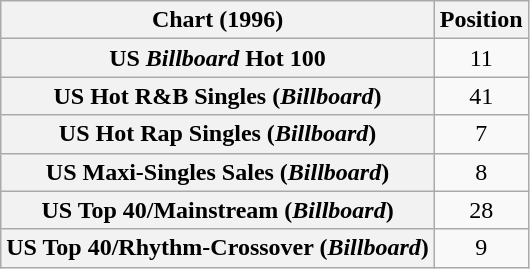<table class="wikitable sortable plainrowheaders" style="text-align:center">
<tr>
<th>Chart (1996)</th>
<th>Position</th>
</tr>
<tr>
<th scope="row">US <em>Billboard</em> Hot 100</th>
<td>11</td>
</tr>
<tr>
<th scope="row">US Hot R&B Singles (<em>Billboard</em>)</th>
<td>41</td>
</tr>
<tr>
<th scope="row">US Hot Rap Singles (<em>Billboard</em>)</th>
<td>7</td>
</tr>
<tr>
<th scope="row">US Maxi-Singles Sales (<em>Billboard</em>)</th>
<td>8</td>
</tr>
<tr>
<th scope="row">US Top 40/Mainstream (<em>Billboard</em>)</th>
<td>28</td>
</tr>
<tr>
<th scope="row">US Top 40/Rhythm-Crossover (<em>Billboard</em>)</th>
<td>9</td>
</tr>
</table>
